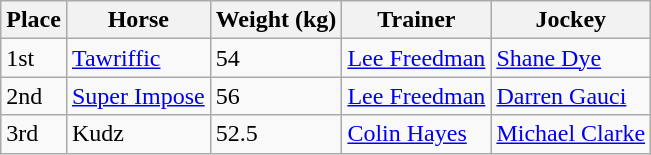<table class="wikitable sortable">
<tr>
<th>Place</th>
<th>Horse</th>
<th>Weight (kg)</th>
<th>Trainer</th>
<th>Jockey</th>
</tr>
<tr>
<td>1st</td>
<td><a href='#'>Tawriffic</a></td>
<td>54</td>
<td><a href='#'>Lee Freedman</a></td>
<td><a href='#'>Shane Dye</a></td>
</tr>
<tr>
<td>2nd</td>
<td><a href='#'>Super Impose</a></td>
<td>56</td>
<td><a href='#'>Lee Freedman</a></td>
<td><a href='#'>Darren Gauci</a></td>
</tr>
<tr>
<td>3rd</td>
<td>Kudz</td>
<td>52.5</td>
<td><a href='#'>Colin Hayes</a></td>
<td><a href='#'>Michael Clarke</a></td>
</tr>
</table>
